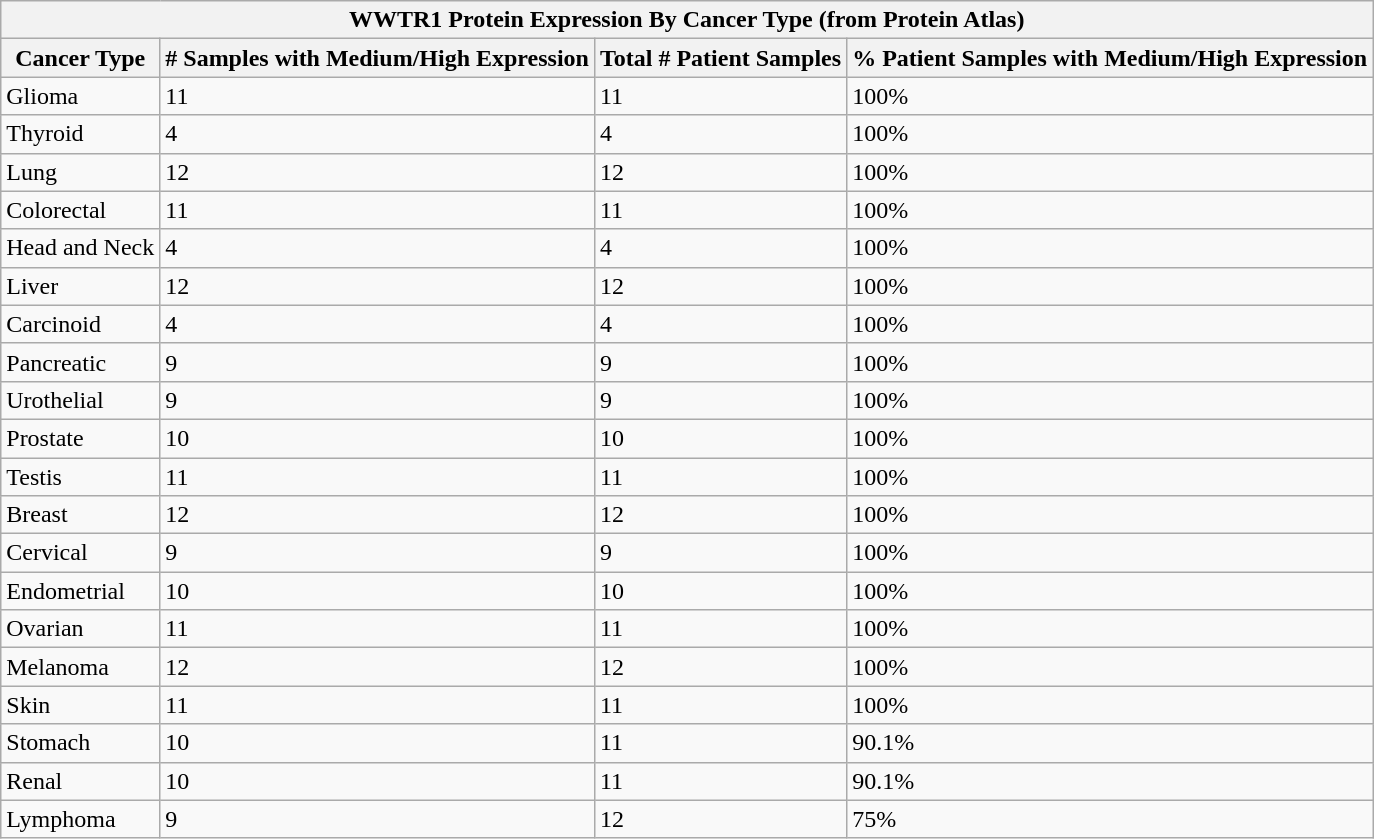<table class="wikitable">
<tr>
<th colspan="4">WWTR1 Protein Expression By Cancer Type (from Protein Atlas)</th>
</tr>
<tr>
<th>Cancer Type</th>
<th># Samples with Medium/High Expression</th>
<th>Total # Patient Samples</th>
<th>% Patient Samples with Medium/High Expression</th>
</tr>
<tr>
<td>Glioma</td>
<td>11</td>
<td>11</td>
<td>100%</td>
</tr>
<tr>
<td>Thyroid</td>
<td>4</td>
<td>4</td>
<td>100%</td>
</tr>
<tr>
<td>Lung</td>
<td>12</td>
<td>12</td>
<td>100%</td>
</tr>
<tr>
<td>Colorectal</td>
<td>11</td>
<td>11</td>
<td>100%</td>
</tr>
<tr>
<td>Head and Neck</td>
<td>4</td>
<td>4</td>
<td>100%</td>
</tr>
<tr>
<td>Liver</td>
<td>12</td>
<td>12</td>
<td>100%</td>
</tr>
<tr>
<td>Carcinoid</td>
<td>4</td>
<td>4</td>
<td>100%</td>
</tr>
<tr>
<td>Pancreatic</td>
<td>9</td>
<td>9</td>
<td>100%</td>
</tr>
<tr>
<td>Urothelial</td>
<td>9</td>
<td>9</td>
<td>100%</td>
</tr>
<tr>
<td>Prostate</td>
<td>10</td>
<td>10</td>
<td>100%</td>
</tr>
<tr>
<td>Testis</td>
<td>11</td>
<td>11</td>
<td>100%</td>
</tr>
<tr>
<td>Breast</td>
<td>12</td>
<td>12</td>
<td>100%</td>
</tr>
<tr>
<td>Cervical</td>
<td>9</td>
<td>9</td>
<td>100%</td>
</tr>
<tr>
<td>Endometrial</td>
<td>10</td>
<td>10</td>
<td>100%</td>
</tr>
<tr>
<td>Ovarian</td>
<td>11</td>
<td>11</td>
<td>100%</td>
</tr>
<tr>
<td>Melanoma</td>
<td>12</td>
<td>12</td>
<td>100%</td>
</tr>
<tr>
<td>Skin</td>
<td>11</td>
<td>11</td>
<td>100%</td>
</tr>
<tr>
<td>Stomach</td>
<td>10</td>
<td>11</td>
<td>90.1%</td>
</tr>
<tr>
<td>Renal</td>
<td>10</td>
<td>11</td>
<td>90.1%</td>
</tr>
<tr>
<td>Lymphoma</td>
<td>9</td>
<td>12</td>
<td>75%</td>
</tr>
</table>
